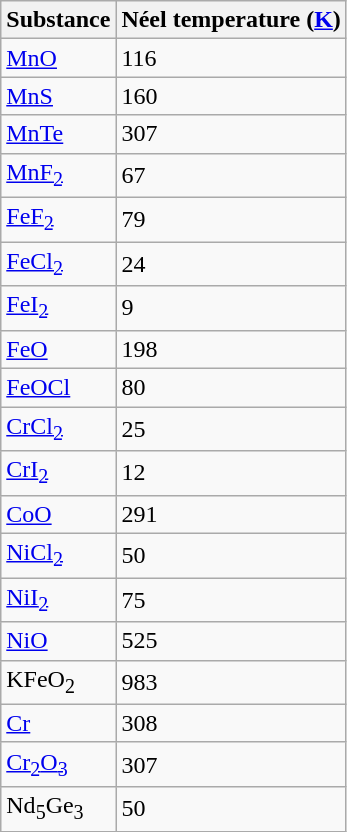<table class="wikitable sortable">
<tr>
<th>Substance</th>
<th>Néel temperature (<a href='#'>K</a>)</th>
</tr>
<tr>
<td><a href='#'>MnO</a></td>
<td>116</td>
</tr>
<tr>
<td><a href='#'>MnS</a></td>
<td>160</td>
</tr>
<tr>
<td><a href='#'>MnTe</a></td>
<td>307</td>
</tr>
<tr>
<td><a href='#'>MnF<sub>2</sub></a></td>
<td>67</td>
</tr>
<tr>
<td><a href='#'>FeF<sub>2</sub></a></td>
<td>79</td>
</tr>
<tr>
<td><a href='#'>FeCl<sub>2</sub></a></td>
<td>24</td>
</tr>
<tr>
<td><a href='#'>FeI<sub>2</sub></a></td>
<td>9</td>
</tr>
<tr>
<td><a href='#'>FeO</a></td>
<td>198</td>
</tr>
<tr>
<td><a href='#'>FeOCl</a></td>
<td>80</td>
</tr>
<tr>
<td><a href='#'>CrCl<sub>2</sub></a></td>
<td>25</td>
</tr>
<tr>
<td><a href='#'>CrI<sub>2</sub></a></td>
<td>12</td>
</tr>
<tr>
<td><a href='#'>CoO</a></td>
<td>291</td>
</tr>
<tr>
<td><a href='#'>NiCl<sub>2</sub></a></td>
<td>50</td>
</tr>
<tr>
<td><a href='#'>NiI<sub>2</sub></a></td>
<td>75</td>
</tr>
<tr>
<td><a href='#'>NiO</a></td>
<td>525</td>
</tr>
<tr>
<td>KFeO<sub>2</sub></td>
<td>983</td>
</tr>
<tr>
<td><a href='#'>Cr</a></td>
<td>308</td>
</tr>
<tr>
<td><a href='#'>Cr<sub>2</sub>O<sub>3</sub></a></td>
<td>307</td>
</tr>
<tr>
<td>Nd<sub>5</sub>Ge<sub>3</sub></td>
<td>50</td>
</tr>
</table>
